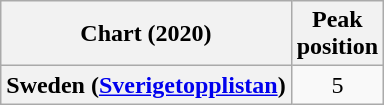<table class="wikitable plainrowheaders" style="text-align:center">
<tr>
<th scope="col">Chart (2020)</th>
<th scope="col">Peak<br>position</th>
</tr>
<tr>
<th scope="row">Sweden (<a href='#'>Sverigetopplistan</a>)</th>
<td>5</td>
</tr>
</table>
